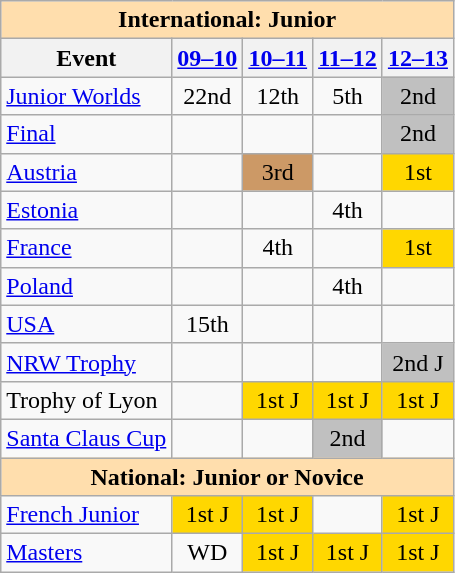<table class="wikitable" style="text-align:center">
<tr>
<th colspan="5" style="background-color: #ffdead; " align="center">International: Junior</th>
</tr>
<tr>
<th>Event</th>
<th><a href='#'>09–10</a></th>
<th><a href='#'>10–11</a></th>
<th><a href='#'>11–12</a></th>
<th><a href='#'>12–13</a></th>
</tr>
<tr>
<td align=left><a href='#'>Junior Worlds</a></td>
<td>22nd</td>
<td>12th</td>
<td>5th</td>
<td bgcolor=silver>2nd</td>
</tr>
<tr>
<td align=left> <a href='#'>Final</a></td>
<td></td>
<td></td>
<td></td>
<td bgcolor=silver>2nd</td>
</tr>
<tr>
<td align=left> <a href='#'>Austria</a></td>
<td></td>
<td bgcolor="#cc9966">3rd</td>
<td></td>
<td bgcolor=gold>1st</td>
</tr>
<tr>
<td align=left> <a href='#'>Estonia</a></td>
<td></td>
<td></td>
<td>4th</td>
<td></td>
</tr>
<tr>
<td align=left> <a href='#'>France</a></td>
<td></td>
<td>4th</td>
<td></td>
<td bgcolor=gold>1st</td>
</tr>
<tr>
<td align=left> <a href='#'>Poland</a></td>
<td></td>
<td></td>
<td>4th</td>
<td></td>
</tr>
<tr>
<td align=left> <a href='#'>USA</a></td>
<td>15th</td>
<td></td>
<td></td>
<td></td>
</tr>
<tr>
<td align=left><a href='#'>NRW Trophy</a></td>
<td></td>
<td></td>
<td></td>
<td bgcolor=silver>2nd J</td>
</tr>
<tr>
<td align=left>Trophy of Lyon</td>
<td></td>
<td bgcolor=gold>1st J</td>
<td bgcolor=gold>1st J</td>
<td bgcolor=gold>1st J</td>
</tr>
<tr>
<td align=left><a href='#'>Santa Claus Cup</a></td>
<td></td>
<td></td>
<td bgcolor=silver>2nd</td>
<td></td>
</tr>
<tr>
<th colspan="5" style="background-color: #ffdead; " align="center">National: Junior or Novice</th>
</tr>
<tr>
<td align="left"><a href='#'>French Junior</a></td>
<td bgcolor="gold">1st J</td>
<td bgcolor=gold>1st J</td>
<td></td>
<td bgcolor=gold>1st J</td>
</tr>
<tr>
<td align=left><a href='#'>Masters</a></td>
<td>WD</td>
<td bgcolor=gold>1st J</td>
<td bgcolor=gold>1st J</td>
<td bgcolor=gold>1st J</td>
</tr>
</table>
